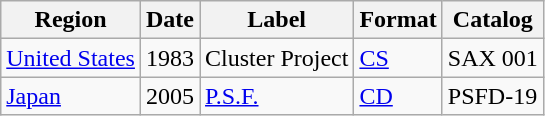<table class="wikitable">
<tr>
<th>Region</th>
<th>Date</th>
<th>Label</th>
<th>Format</th>
<th>Catalog</th>
</tr>
<tr>
<td><a href='#'>United States</a></td>
<td>1983</td>
<td>Cluster Project</td>
<td><a href='#'>CS</a></td>
<td>SAX 001</td>
</tr>
<tr>
<td><a href='#'>Japan</a></td>
<td>2005</td>
<td><a href='#'>P.S.F.</a></td>
<td><a href='#'>CD</a></td>
<td>PSFD-19</td>
</tr>
</table>
